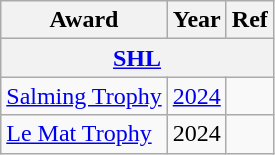<table class="wikitable">
<tr>
<th>Award</th>
<th>Year</th>
<th>Ref</th>
</tr>
<tr>
<th colspan="3"><a href='#'>SHL</a></th>
</tr>
<tr>
<td><a href='#'>Salming Trophy</a></td>
<td><a href='#'>2024</a></td>
<td></td>
</tr>
<tr>
<td><a href='#'>Le Mat Trophy</a></td>
<td>2024</td>
<td></td>
</tr>
</table>
